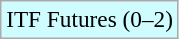<table class=wikitable style=font-size:97%>
<tr bgcolor=cffcff>
<td>ITF Futures (0–2)</td>
</tr>
</table>
